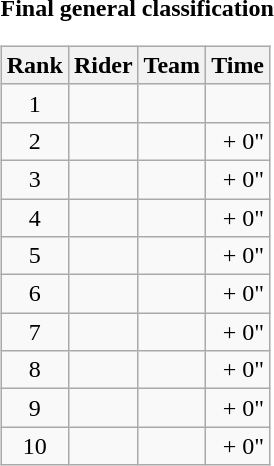<table>
<tr>
<td><strong>Final general classification</strong><br><table class="wikitable">
<tr>
<th scope="col">Rank</th>
<th scope="col">Rider</th>
<th scope="col">Team</th>
<th scope="col">Time</th>
</tr>
<tr>
<td style="text-align:center;">1</td>
<td></td>
<td></td>
<td style="text-align:right;"></td>
</tr>
<tr>
<td style="text-align:center;">2</td>
<td></td>
<td></td>
<td style="text-align:right;">+ 0"</td>
</tr>
<tr>
<td style="text-align:center;">3</td>
<td></td>
<td></td>
<td style="text-align:right;">+ 0"</td>
</tr>
<tr>
<td style="text-align:center;">4</td>
<td></td>
<td></td>
<td style="text-align:right;">+ 0"</td>
</tr>
<tr>
<td style="text-align:center;">5</td>
<td></td>
<td></td>
<td style="text-align:right;">+ 0"</td>
</tr>
<tr>
<td style="text-align:center;">6</td>
<td></td>
<td></td>
<td style="text-align:right;">+ 0"</td>
</tr>
<tr>
<td style="text-align:center;">7</td>
<td></td>
<td></td>
<td style="text-align:right;">+ 0"</td>
</tr>
<tr>
<td style="text-align:center;">8</td>
<td></td>
<td></td>
<td style="text-align:right;">+ 0"</td>
</tr>
<tr>
<td style="text-align:center;">9</td>
<td></td>
<td></td>
<td style="text-align:right;">+ 0"</td>
</tr>
<tr>
<td style="text-align:center;">10</td>
<td></td>
<td></td>
<td style="text-align:right;">+ 0"</td>
</tr>
</table>
</td>
</tr>
</table>
